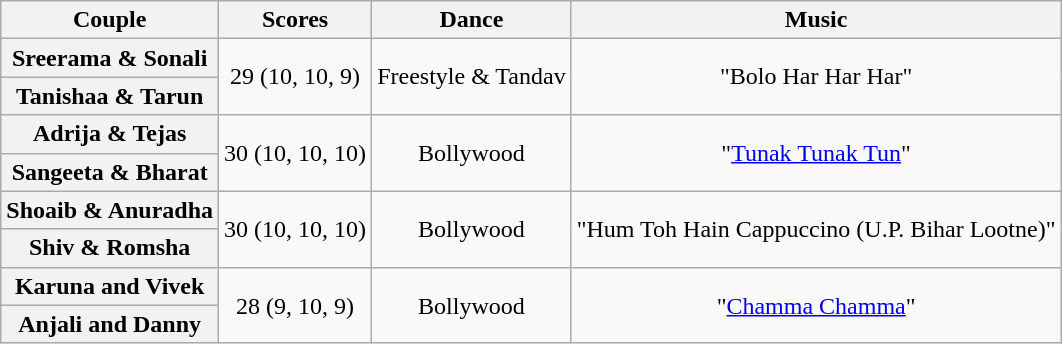<table class="wikitable plainrowheaders sortable" style="text-align:center;">
<tr>
<th class="sortable" scope="col" style="text-align:center">Couple</th>
<th scope="col">Scores</th>
<th class="unsortable" scope="col">Dance</th>
<th scope="col" class="unsortable">Music</th>
</tr>
<tr>
<th>Sreerama & Sonali</th>
<td rowspan="2">29 (10, 10, 9)</td>
<td rowspan="2">Freestyle & Tandav</td>
<td rowspan="2">"Bolo Har Har Har"</td>
</tr>
<tr>
<th>Tanishaa & Tarun</th>
</tr>
<tr>
<th>Adrija & Tejas</th>
<td rowspan="2">30 (10, 10, 10)</td>
<td rowspan="2">Bollywood</td>
<td rowspan="2">"<a href='#'>Tunak Tunak Tun</a>"</td>
</tr>
<tr>
<th>Sangeeta & Bharat</th>
</tr>
<tr>
<th>Shoaib & Anuradha</th>
<td rowspan="2">30 (10, 10, 10)</td>
<td rowspan="2">Bollywood</td>
<td rowspan="2">"Hum Toh Hain Cappuccino (U.P. Bihar Lootne)"</td>
</tr>
<tr>
<th>Shiv & Romsha</th>
</tr>
<tr>
<th>Karuna and Vivek</th>
<td rowspan="2">28 (9, 10, 9)</td>
<td rowspan="2">Bollywood</td>
<td rowspan="2">"<a href='#'>Chamma Chamma</a>"</td>
</tr>
<tr>
<th>Anjali and Danny</th>
</tr>
</table>
